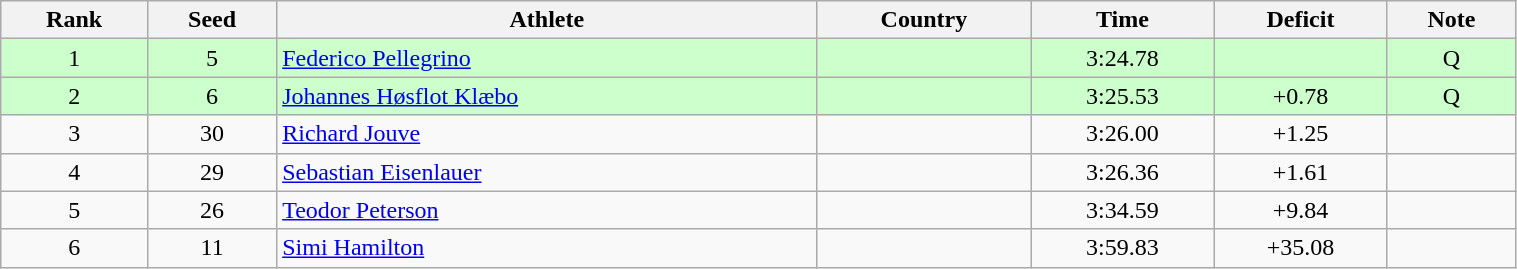<table class="wikitable sortable" style="text-align:center" width=80%>
<tr>
<th>Rank</th>
<th>Seed</th>
<th>Athlete</th>
<th>Country</th>
<th>Time</th>
<th>Deficit</th>
<th>Note</th>
</tr>
<tr bgcolor=ccffcc>
<td>1</td>
<td>5</td>
<td align=left><a href='#'>Federico Pellegrino</a></td>
<td align=left></td>
<td>3:24.78</td>
<td></td>
<td>Q</td>
</tr>
<tr bgcolor=ccffcc>
<td>2</td>
<td>6</td>
<td align=left><a href='#'>Johannes Høsflot Klæbo</a></td>
<td align=left></td>
<td>3:25.53</td>
<td>+0.78</td>
<td>Q</td>
</tr>
<tr>
<td>3</td>
<td>30</td>
<td align=left><a href='#'>Richard Jouve</a></td>
<td align=left></td>
<td>3:26.00</td>
<td>+1.25</td>
<td></td>
</tr>
<tr>
<td>4</td>
<td>29</td>
<td align=left><a href='#'>Sebastian Eisenlauer</a></td>
<td align=left></td>
<td>3:26.36</td>
<td>+1.61</td>
<td></td>
</tr>
<tr>
<td>5</td>
<td>26</td>
<td align=left><a href='#'>Teodor Peterson</a></td>
<td align=left></td>
<td>3:34.59</td>
<td>+9.84</td>
<td></td>
</tr>
<tr>
<td>6</td>
<td>11</td>
<td align=left><a href='#'>Simi Hamilton</a></td>
<td align=left></td>
<td>3:59.83</td>
<td>+35.08</td>
<td></td>
</tr>
</table>
